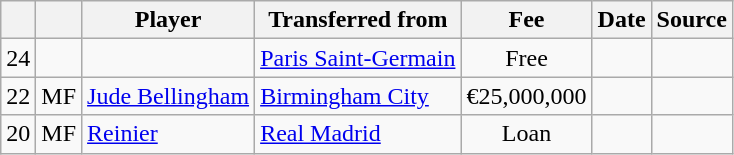<table class="wikitable plainrowheaders sortable">
<tr>
<th></th>
<th></th>
<th scope=col>Player</th>
<th>Transferred from</th>
<th !scope=col; style="width: 65px;">Fee</th>
<th scope=col>Date</th>
<th scope=col>Source</th>
</tr>
<tr>
<td align=center>24</td>
<td align=center></td>
<td></td>
<td> <a href='#'>Paris Saint-Germain</a></td>
<td align=center>Free</td>
<td align=center></td>
<td align=center></td>
</tr>
<tr>
<td align=center>22</td>
<td align=center>MF</td>
<td> <a href='#'>Jude Bellingham</a></td>
<td> <a href='#'>Birmingham City</a></td>
<td align=center>€25,000,000</td>
<td align=center></td>
<td align=center></td>
</tr>
<tr>
<td align=center>20</td>
<td align=center>MF</td>
<td> <a href='#'>Reinier</a></td>
<td> <a href='#'>Real Madrid</a></td>
<td align=center>Loan</td>
<td align=center></td>
<td align=center></td>
</tr>
</table>
